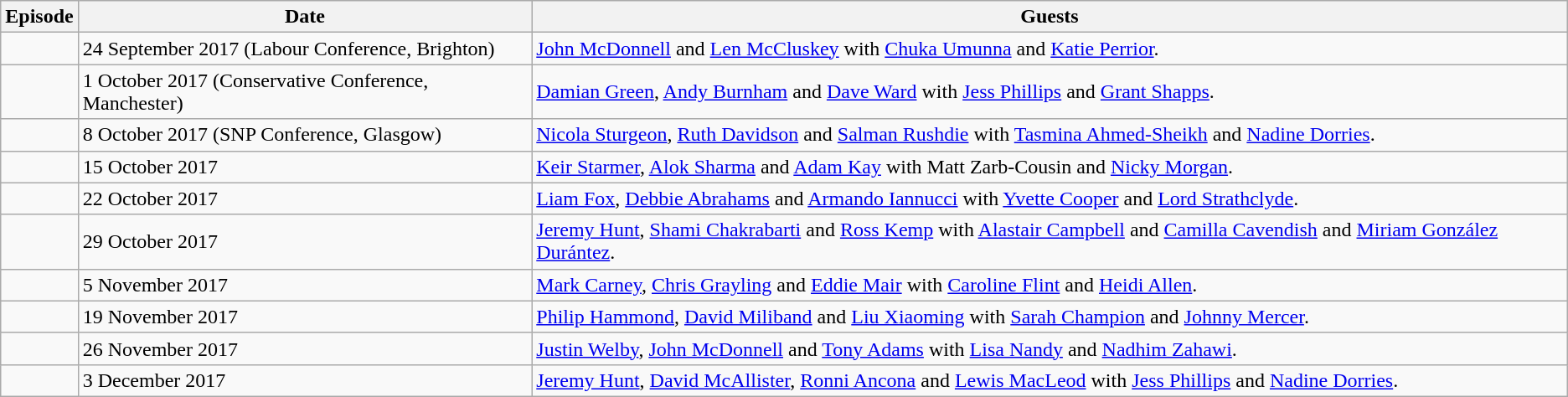<table class="wikitable">
<tr>
<th><strong>Episode</strong></th>
<th><strong>Date</strong></th>
<th><strong>Guests</strong></th>
</tr>
<tr>
<td></td>
<td>24 September 2017 (Labour Conference, Brighton)</td>
<td><a href='#'>John McDonnell</a> and <a href='#'>Len McCluskey</a> with <a href='#'>Chuka Umunna</a> and <a href='#'>Katie Perrior</a>.</td>
</tr>
<tr>
<td></td>
<td>1 October 2017 (Conservative Conference, Manchester)</td>
<td><a href='#'>Damian Green</a>, <a href='#'>Andy Burnham</a> and <a href='#'>Dave Ward</a> with <a href='#'>Jess Phillips</a> and <a href='#'>Grant Shapps</a>.</td>
</tr>
<tr>
<td></td>
<td>8 October 2017 (SNP Conference, Glasgow)</td>
<td><a href='#'>Nicola Sturgeon</a>, <a href='#'>Ruth Davidson</a> and <a href='#'>Salman Rushdie</a> with <a href='#'>Tasmina Ahmed-Sheikh</a> and <a href='#'>Nadine Dorries</a>.</td>
</tr>
<tr>
<td></td>
<td>15 October 2017</td>
<td><a href='#'>Keir Starmer</a>, <a href='#'>Alok Sharma</a> and <a href='#'>Adam Kay</a> with Matt Zarb-Cousin and <a href='#'>Nicky Morgan</a>.</td>
</tr>
<tr>
<td></td>
<td>22 October 2017</td>
<td><a href='#'>Liam Fox</a>, <a href='#'>Debbie Abrahams</a> and <a href='#'>Armando Iannucci</a> with <a href='#'>Yvette Cooper</a> and <a href='#'>Lord Strathclyde</a>.</td>
</tr>
<tr>
<td></td>
<td>29 October 2017</td>
<td><a href='#'>Jeremy Hunt</a>, <a href='#'>Shami Chakrabarti</a> and <a href='#'>Ross Kemp</a> with <a href='#'>Alastair Campbell</a> and <a href='#'>Camilla Cavendish</a> and <a href='#'>Miriam González Durántez</a>.</td>
</tr>
<tr>
<td></td>
<td>5 November 2017</td>
<td><a href='#'>Mark Carney</a>, <a href='#'>Chris Grayling</a> and <a href='#'>Eddie Mair</a> with <a href='#'>Caroline Flint</a> and <a href='#'>Heidi Allen</a>.</td>
</tr>
<tr>
<td></td>
<td>19 November 2017</td>
<td><a href='#'>Philip Hammond</a>, <a href='#'>David Miliband</a> and <a href='#'>Liu Xiaoming</a> with <a href='#'>Sarah Champion</a> and <a href='#'>Johnny Mercer</a>.</td>
</tr>
<tr>
<td></td>
<td>26 November 2017</td>
<td><a href='#'>Justin Welby</a>, <a href='#'>John McDonnell</a> and <a href='#'>Tony Adams</a> with <a href='#'>Lisa Nandy</a> and <a href='#'>Nadhim Zahawi</a>.</td>
</tr>
<tr>
<td></td>
<td>3 December 2017</td>
<td><a href='#'>Jeremy Hunt</a>, <a href='#'>David McAllister</a>, <a href='#'>Ronni Ancona</a> and <a href='#'>Lewis MacLeod</a> with <a href='#'>Jess Phillips</a> and <a href='#'>Nadine Dorries</a>.</td>
</tr>
</table>
